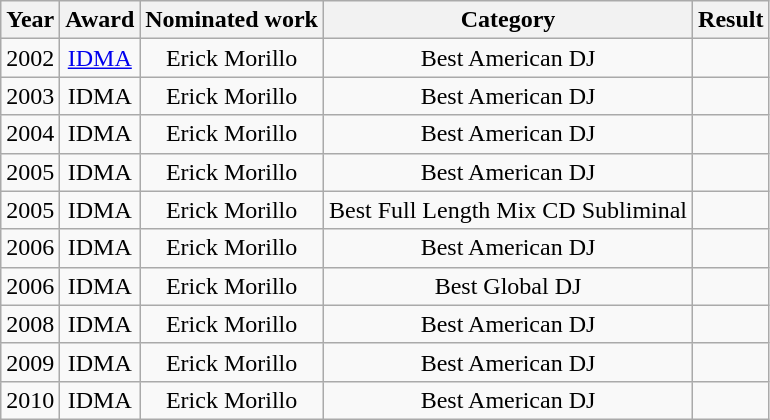<table class="wikitable plainrowheaders" style="text-align:center;">
<tr>
<th>Year</th>
<th>Award</th>
<th>Nominated work</th>
<th>Category</th>
<th>Result</th>
</tr>
<tr>
<td>2002</td>
<td rowspan="1"><a href='#'>IDMA</a></td>
<td>Erick Morillo</td>
<td>Best American DJ</td>
<td></td>
</tr>
<tr>
<td rowspan="1">2003</td>
<td rowspan="1">IDMA</td>
<td>Erick Morillo</td>
<td>Best American DJ</td>
<td></td>
</tr>
<tr>
<td rowspan="1">2004</td>
<td rowspan="1">IDMA</td>
<td>Erick Morillo</td>
<td>Best American DJ</td>
<td></td>
</tr>
<tr>
<td rowspan="1">2005</td>
<td rowspan="1">IDMA</td>
<td>Erick Morillo</td>
<td>Best American DJ</td>
<td></td>
</tr>
<tr>
<td rowspan="1">2005</td>
<td rowspan="1">IDMA</td>
<td>Erick Morillo</td>
<td>Best Full Length Mix CD Subliminal</td>
<td></td>
</tr>
<tr>
<td rowspan="1">2006</td>
<td rowspan="1">IDMA</td>
<td>Erick Morillo</td>
<td>Best American DJ</td>
<td></td>
</tr>
<tr>
<td rowspan="1">2006</td>
<td rowspan="1">IDMA</td>
<td>Erick Morillo</td>
<td>Best Global DJ</td>
<td></td>
</tr>
<tr>
<td rowspan="1">2008</td>
<td rowspan="1">IDMA</td>
<td>Erick Morillo</td>
<td>Best American DJ</td>
<td></td>
</tr>
<tr>
<td rowspan="1">2009</td>
<td rowspan="1">IDMA</td>
<td>Erick Morillo</td>
<td>Best American DJ</td>
<td></td>
</tr>
<tr>
<td rowspan="1">2010</td>
<td rowspan="1">IDMA</td>
<td>Erick Morillo</td>
<td>Best American DJ</td>
<td></td>
</tr>
</table>
